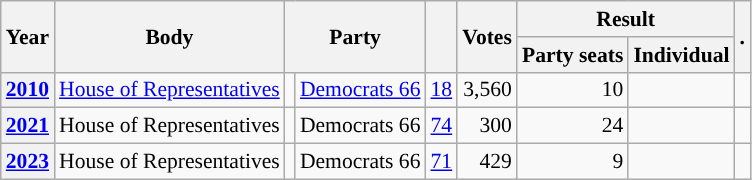<table class="wikitable plainrowheaders sortable" border=2 cellpadding=4 cellspacing=0 style="border: 1px #aaa solid; font-size: 90%; text-align:center;">
<tr>
<th scope="col" rowspan=2>Year</th>
<th scope="col" rowspan=2>Body</th>
<th scope="col" colspan=2 rowspan=2>Party</th>
<th scope="col" rowspan=2></th>
<th scope="col" rowspan=2>Votes</th>
<th scope="colgroup" colspan=2>Result</th>
<th scope="col" rowspan=2 class="unsortable">.</th>
</tr>
<tr>
<th scope="col">Party seats</th>
<th scope="col">Individual</th>
</tr>
<tr>
<th scope="row"><a href='#'>2010</a></th>
<td><a href='#'>House of Representatives</a></td>
<td style="background-color:"></td>
<td><a href='#'>Democrats 66</a></td>
<td style=text-align:right><a href='#'>18</a></td>
<td style=text-align:right>3,560</td>
<td style=text-align:right>10</td>
<td></td>
<td></td>
</tr>
<tr>
<th scope="row"><a href='#'>2021</a></th>
<td>House of Representatives</td>
<td style="background-color:"></td>
<td>Democrats 66</td>
<td style=text-align:right><a href='#'>74</a></td>
<td style=text-align:right>300</td>
<td style=text-align:right>24</td>
<td></td>
<td></td>
</tr>
<tr>
<th scope="row"><a href='#'>2023</a></th>
<td>House of Representatives</td>
<td style="background-color:"></td>
<td>Democrats 66</td>
<td style=text-align:right><a href='#'>71</a></td>
<td style=text-align:right>429</td>
<td style=text-align:right>9</td>
<td></td>
<td></td>
</tr>
</table>
